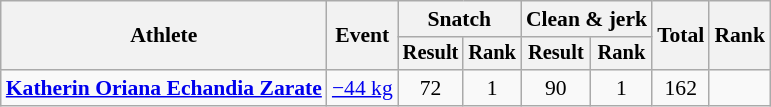<table class="wikitable" style="font-size:90%">
<tr>
<th rowspan="2">Athlete</th>
<th rowspan="2">Event</th>
<th colspan="2">Snatch</th>
<th colspan="2">Clean & jerk</th>
<th rowspan="2">Total</th>
<th rowspan="2">Rank</th>
</tr>
<tr style="font-size:95%">
<th>Result</th>
<th>Rank</th>
<th>Result</th>
<th>Rank</th>
</tr>
<tr align=center>
<td align=left><strong><a href='#'>Katherin Oriana Echandia Zarate</a></strong></td>
<td align=left><a href='#'>−44 kg</a></td>
<td>72</td>
<td>1</td>
<td>90</td>
<td>1</td>
<td>162</td>
<td></td>
</tr>
</table>
